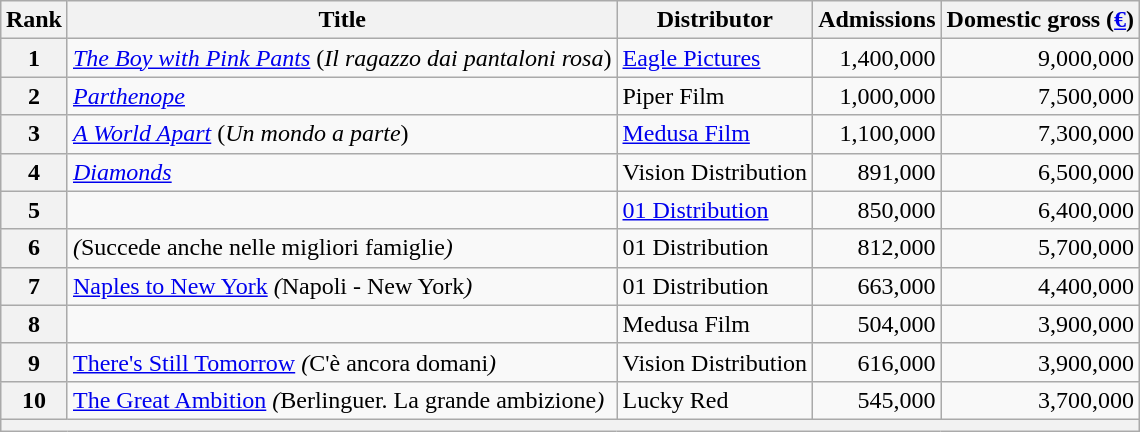<table class="wikitable" style="margin:1em auto;">
<tr>
<th>Rank</th>
<th>Title</th>
<th>Distributor</th>
<th>Admissions</th>
<th>Domestic gross (<a href='#'>€</a>)</th>
</tr>
<tr>
<th align = "center">1</th>
<td><em><a href='#'>The Boy with Pink Pants</a></em> (<em>Il ragazzo dai pantaloni rosa</em>)</td>
<td><a href='#'>Eagle Pictures</a></td>
<td align = "right">1,400,000</td>
<td align = "right">9,000,000</td>
</tr>
<tr>
<th align = "center">2</th>
<td><em><a href='#'>Parthenope</a></em></td>
<td>Piper Film</td>
<td align = "right">1,000,000</td>
<td align = "right">7,500,000</td>
</tr>
<tr>
<th align = "center">3</th>
<td><em><a href='#'>A World Apart</a></em> (<em>Un mondo a parte</em>)</td>
<td><a href='#'>Medusa Film</a></td>
<td align = "right">1,100,000</td>
<td align = "right">7,300,000</td>
</tr>
<tr>
<th align = "center">4</th>
<td><em><a href='#'>Diamonds</a></em></td>
<td>Vision Distribution</td>
<td align = "right">891,000</td>
<td align = "right">6,500,000</td>
</tr>
<tr>
<th align = "center">5</th>
<td><em></td>
<td><a href='#'>01 Distribution</a></td>
<td align = "right">850,000</td>
<td align = "right">6,400,000</td>
</tr>
<tr>
<th align = "center">6</th>
<td></em><em> (</em>Succede anche nelle migliori famiglie<em>)</td>
<td>01 Distribution</td>
<td align = "right">812,000</td>
<td align = "right">5,700,000</td>
</tr>
<tr>
<th align = "center">7</th>
<td></em><a href='#'>Naples to New York</a><em> (</em>Napoli - New York<em>)</td>
<td>01 Distribution</td>
<td align = "right">663,000</td>
<td align = "right">4,400,000</td>
</tr>
<tr>
<th align = "center">8</th>
<td></em><em></td>
<td>Medusa Film</td>
<td align = "right">504,000</td>
<td align = "right">3,900,000</td>
</tr>
<tr>
<th align = "center">9</th>
<td></em><a href='#'>There's Still Tomorrow</a><em> (</em>C'è ancora domani<em>) </td>
<td>Vision Distribution</td>
<td align = "right">616,000</td>
<td align = "right">3,900,000</td>
</tr>
<tr>
<th align = "center">10</th>
<td></em><a href='#'>The Great Ambition</a><em> (</em>Berlinguer. La grande ambizione<em>)</td>
<td>Lucky Red</td>
<td align = "right">545,000</td>
<td align = "right">3,700,000</td>
</tr>
<tr>
<th align = "center" colspan = "5"></th>
</tr>
</table>
